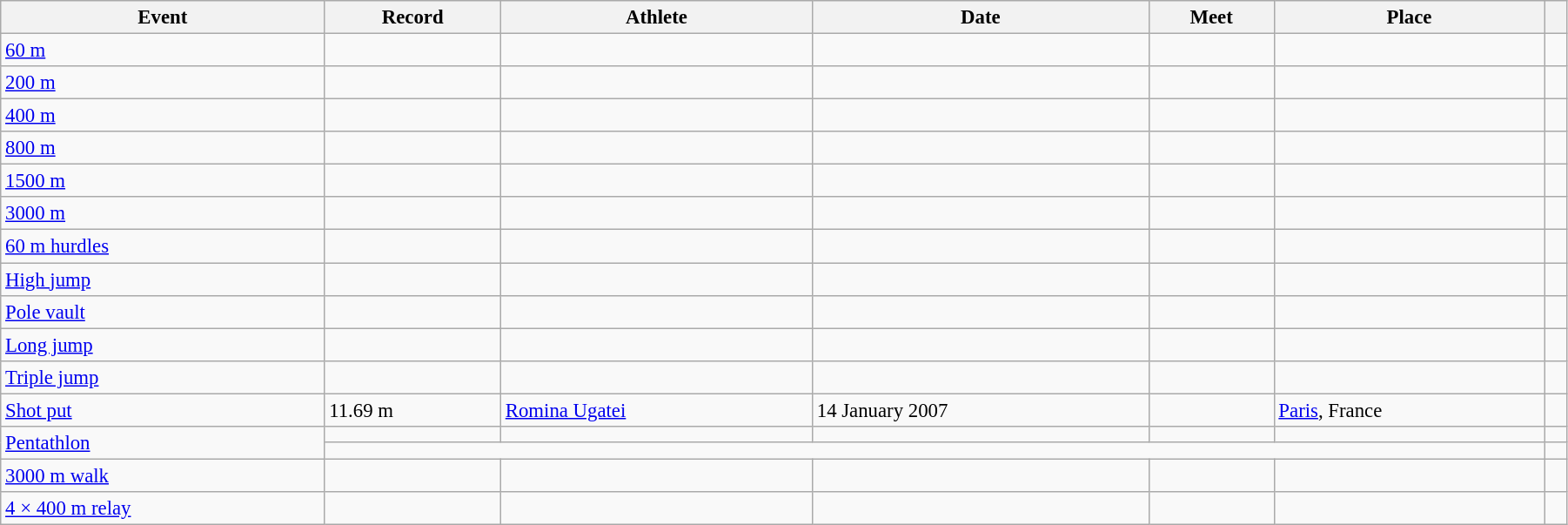<table class="wikitable" style="font-size:95%; width: 95%;">
<tr>
<th>Event</th>
<th>Record</th>
<th>Athlete</th>
<th>Date</th>
<th>Meet</th>
<th>Place</th>
<th></th>
</tr>
<tr>
<td><a href='#'>60 m</a></td>
<td></td>
<td></td>
<td></td>
<td></td>
<td></td>
<td></td>
</tr>
<tr>
<td><a href='#'>200 m</a></td>
<td></td>
<td></td>
<td></td>
<td></td>
<td></td>
<td></td>
</tr>
<tr>
<td><a href='#'>400 m</a></td>
<td></td>
<td></td>
<td></td>
<td></td>
<td></td>
<td></td>
</tr>
<tr>
<td><a href='#'>800 m</a></td>
<td></td>
<td></td>
<td></td>
<td></td>
<td></td>
<td></td>
</tr>
<tr>
<td><a href='#'>1500 m</a></td>
<td></td>
<td></td>
<td></td>
<td></td>
<td></td>
<td></td>
</tr>
<tr>
<td><a href='#'>3000 m</a></td>
<td></td>
<td></td>
<td></td>
<td></td>
<td></td>
<td></td>
</tr>
<tr>
<td><a href='#'>60 m hurdles</a></td>
<td></td>
<td></td>
<td></td>
<td></td>
<td></td>
<td></td>
</tr>
<tr>
<td><a href='#'>High jump</a></td>
<td></td>
<td></td>
<td></td>
<td></td>
<td></td>
<td></td>
</tr>
<tr>
<td><a href='#'>Pole vault</a></td>
<td></td>
<td></td>
<td></td>
<td></td>
<td></td>
<td></td>
</tr>
<tr>
<td><a href='#'>Long jump</a></td>
<td></td>
<td></td>
<td></td>
<td></td>
<td></td>
<td></td>
</tr>
<tr>
<td><a href='#'>Triple jump</a></td>
<td></td>
<td></td>
<td></td>
<td></td>
<td></td>
<td></td>
</tr>
<tr>
<td><a href='#'>Shot put</a></td>
<td>11.69 m</td>
<td><a href='#'>Romina Ugatei</a></td>
<td>14 January 2007</td>
<td></td>
<td><a href='#'>Paris</a>, France</td>
<td></td>
</tr>
<tr>
<td rowspan=2><a href='#'>Pentathlon</a></td>
<td></td>
<td></td>
<td></td>
<td></td>
<td></td>
<td></td>
</tr>
<tr>
<td colspan=5></td>
<td></td>
</tr>
<tr>
<td><a href='#'>3000 m walk</a></td>
<td></td>
<td></td>
<td></td>
<td></td>
<td></td>
<td></td>
</tr>
<tr>
<td><a href='#'>4 × 400 m relay</a></td>
<td></td>
<td></td>
<td></td>
<td></td>
<td></td>
<td></td>
</tr>
</table>
